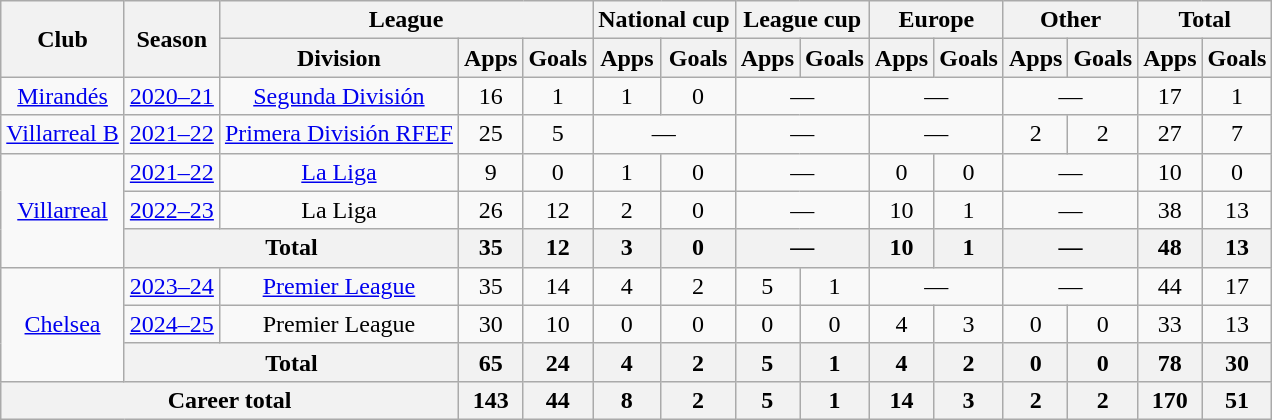<table class="wikitable" style="text-align: center;">
<tr>
<th rowspan="2">Club</th>
<th rowspan="2">Season</th>
<th colspan="3">League</th>
<th colspan="2">National cup</th>
<th colspan="2">League cup</th>
<th colspan="2">Europe</th>
<th colspan="2">Other</th>
<th colspan="2">Total</th>
</tr>
<tr>
<th>Division</th>
<th>Apps</th>
<th>Goals</th>
<th>Apps</th>
<th>Goals</th>
<th>Apps</th>
<th>Goals</th>
<th>Apps</th>
<th>Goals</th>
<th>Apps</th>
<th>Goals</th>
<th>Apps</th>
<th>Goals</th>
</tr>
<tr>
<td><a href='#'>Mirandés</a></td>
<td><a href='#'>2020–21</a></td>
<td><a href='#'>Segunda División</a></td>
<td>16</td>
<td>1</td>
<td>1</td>
<td>0</td>
<td colspan="2">—</td>
<td colspan="2">—</td>
<td colspan="2">—</td>
<td>17</td>
<td>1</td>
</tr>
<tr>
<td><a href='#'>Villarreal B</a></td>
<td><a href='#'>2021–22</a></td>
<td><a href='#'>Primera División RFEF</a></td>
<td>25</td>
<td>5</td>
<td colspan="2">—</td>
<td colspan="2">—</td>
<td colspan="2">—</td>
<td>2</td>
<td>2</td>
<td>27</td>
<td>7</td>
</tr>
<tr>
<td rowspan="3"><a href='#'>Villarreal</a></td>
<td><a href='#'>2021–22</a></td>
<td><a href='#'>La Liga</a></td>
<td>9</td>
<td>0</td>
<td>1</td>
<td>0</td>
<td colspan="2">—</td>
<td>0</td>
<td>0</td>
<td colspan="2">—</td>
<td>10</td>
<td>0</td>
</tr>
<tr>
<td><a href='#'>2022–23</a></td>
<td>La Liga</td>
<td>26</td>
<td>12</td>
<td>2</td>
<td>0</td>
<td colspan="2">—</td>
<td>10</td>
<td>1</td>
<td colspan="2">—</td>
<td>38</td>
<td>13</td>
</tr>
<tr>
<th colspan="2">Total</th>
<th>35</th>
<th>12</th>
<th>3</th>
<th>0</th>
<th colspan="2">—</th>
<th>10</th>
<th>1</th>
<th colspan="2">—</th>
<th>48</th>
<th>13</th>
</tr>
<tr>
<td rowspan="3"><a href='#'>Chelsea</a></td>
<td><a href='#'>2023–24</a></td>
<td><a href='#'>Premier League</a></td>
<td>35</td>
<td>14</td>
<td>4</td>
<td>2</td>
<td>5</td>
<td>1</td>
<td colspan="2">—</td>
<td colspan="2">—</td>
<td>44</td>
<td>17</td>
</tr>
<tr>
<td><a href='#'>2024–25</a></td>
<td>Premier League</td>
<td>30</td>
<td>10</td>
<td>0</td>
<td>0</td>
<td>0</td>
<td>0</td>
<td>4</td>
<td>3</td>
<td>0</td>
<td>0</td>
<td>33</td>
<td>13</td>
</tr>
<tr>
<th colspan="2">Total</th>
<th>65</th>
<th>24</th>
<th>4</th>
<th>2</th>
<th>5</th>
<th>1</th>
<th>4</th>
<th>2</th>
<th>0</th>
<th>0</th>
<th>78</th>
<th>30</th>
</tr>
<tr>
<th colspan="3">Career total</th>
<th>143</th>
<th>44</th>
<th>8</th>
<th>2</th>
<th>5</th>
<th>1</th>
<th>14</th>
<th>3</th>
<th>2</th>
<th>2</th>
<th>170</th>
<th>51</th>
</tr>
</table>
